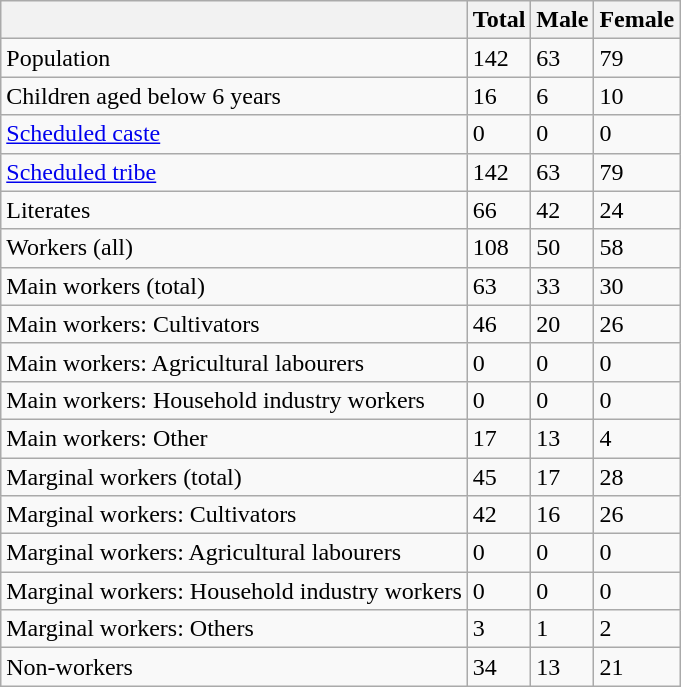<table class="wikitable sortable">
<tr>
<th></th>
<th>Total</th>
<th>Male</th>
<th>Female</th>
</tr>
<tr>
<td>Population</td>
<td>142</td>
<td>63</td>
<td>79</td>
</tr>
<tr>
<td>Children aged below 6 years</td>
<td>16</td>
<td>6</td>
<td>10</td>
</tr>
<tr>
<td><a href='#'>Scheduled caste</a></td>
<td>0</td>
<td>0</td>
<td>0</td>
</tr>
<tr>
<td><a href='#'>Scheduled tribe</a></td>
<td>142</td>
<td>63</td>
<td>79</td>
</tr>
<tr>
<td>Literates</td>
<td>66</td>
<td>42</td>
<td>24</td>
</tr>
<tr>
<td>Workers (all)</td>
<td>108</td>
<td>50</td>
<td>58</td>
</tr>
<tr>
<td>Main workers (total)</td>
<td>63</td>
<td>33</td>
<td>30</td>
</tr>
<tr>
<td>Main workers: Cultivators</td>
<td>46</td>
<td>20</td>
<td>26</td>
</tr>
<tr>
<td>Main workers: Agricultural labourers</td>
<td>0</td>
<td>0</td>
<td>0</td>
</tr>
<tr>
<td>Main workers: Household industry workers</td>
<td>0</td>
<td>0</td>
<td>0</td>
</tr>
<tr>
<td>Main workers: Other</td>
<td>17</td>
<td>13</td>
<td>4</td>
</tr>
<tr>
<td>Marginal workers (total)</td>
<td>45</td>
<td>17</td>
<td>28</td>
</tr>
<tr>
<td>Marginal workers: Cultivators</td>
<td>42</td>
<td>16</td>
<td>26</td>
</tr>
<tr>
<td>Marginal workers: Agricultural labourers</td>
<td>0</td>
<td>0</td>
<td>0</td>
</tr>
<tr>
<td>Marginal workers: Household industry workers</td>
<td>0</td>
<td>0</td>
<td>0</td>
</tr>
<tr>
<td>Marginal workers: Others</td>
<td>3</td>
<td>1</td>
<td>2</td>
</tr>
<tr>
<td>Non-workers</td>
<td>34</td>
<td>13</td>
<td>21</td>
</tr>
</table>
